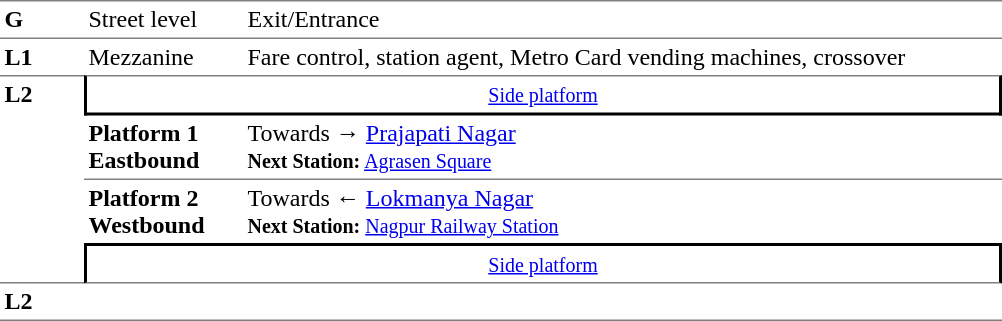<table table border=0 cellspacing=0 cellpadding=3>
<tr>
<td style="border-bottom:solid 1px gray;border-top:solid 1px gray;" width=50 valign=top><strong>G</strong></td>
<td style="border-top:solid 1px gray;border-bottom:solid 1px gray;" width=100 valign=top>Street level</td>
<td style="border-top:solid 1px gray;border-bottom:solid 1px gray;" width=500 valign=top>Exit/Entrance</td>
</tr>
<tr>
<td valign=top><strong>L1</strong></td>
<td valign=top>Mezzanine</td>
<td valign=top>Fare control, station agent, Metro Card vending machines, crossover<br></td>
</tr>
<tr>
<td style="border-top:solid 1px gray;border-bottom:solid 1px gray;" width=50 rowspan=4 valign=top><strong>L2</strong></td>
<td style="border-top:solid 1px gray;border-right:solid 2px black;border-left:solid 2px black;border-bottom:solid 2px black;text-align:center;" colspan=2><small><a href='#'>Side platform</a></small></td>
</tr>
<tr>
<td style="border-bottom:solid 1px gray;" width=100><span><strong>Platform 1</strong><br><strong>Eastbound</strong></span></td>
<td style="border-bottom:solid 1px gray;" width=500>Towards → <a href='#'>Prajapati Nagar</a><br><small><strong>Next Station:</strong> <a href='#'>Agrasen Square</a></small></td>
</tr>
<tr>
<td><span><strong>Platform 2</strong><br><strong>Westbound</strong></span></td>
<td>Towards ← <a href='#'>Lokmanya Nagar</a><br><small><strong>Next Station:</strong> <a href='#'>Nagpur Railway Station</a></small></td>
</tr>
<tr>
<td style="border-top:solid 2px black;border-right:solid 2px black;border-left:solid 2px black;border-bottom:solid 1px gray;" colspan=2  align=center><small><a href='#'>Side platform</a></small></td>
</tr>
<tr>
<td style="border-bottom:solid 1px gray;" width=50 rowspan=2 valign=top><strong>L2</strong></td>
<td style="border-bottom:solid 1px gray;" width=100></td>
<td style="border-bottom:solid 1px gray;" width=500></td>
</tr>
<tr>
</tr>
</table>
